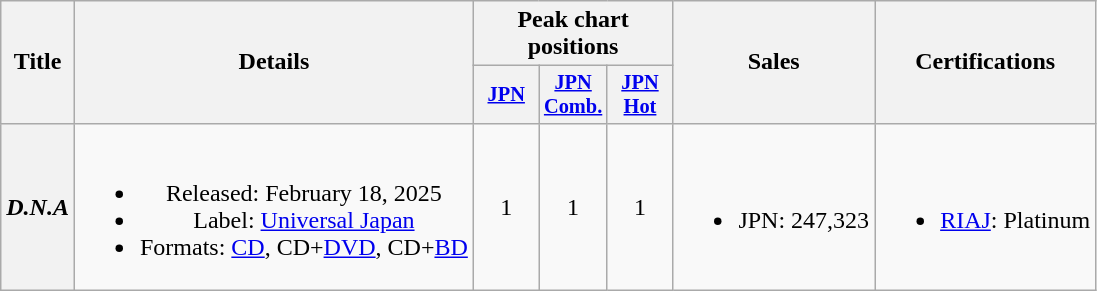<table class="wikitable plainrowheaders" style="text-align:center;">
<tr>
<th scope="col" rowspan="2">Title</th>
<th scope="col" rowspan="2">Details</th>
<th scope="col" colspan="3">Peak chart positions</th>
<th scope="col" rowspan="2">Sales</th>
<th scope="col" rowspan="2">Certifications</th>
</tr>
<tr>
<th scope="col" style="width:2.75em;font-size:85%"><a href='#'>JPN</a><br></th>
<th scope="col" style="width:2.75em;font-size:85%"><a href='#'>JPN<br>Comb.</a><br></th>
<th scope="col" style="width:2.75em;font-size:85%"><a href='#'>JPN<br>Hot</a><br></th>
</tr>
<tr>
<th scope="row"><em>D.N.A</em></th>
<td><br><ul><li>Released: February 18, 2025</li><li>Label: <a href='#'>Universal Japan</a></li><li>Formats: <a href='#'>CD</a>, CD+<a href='#'>DVD</a>, CD+<a href='#'>BD</a></li></ul></td>
<td>1</td>
<td>1</td>
<td>1</td>
<td><br><ul><li>JPN: 247,323</li></ul></td>
<td><br><ul><li><a href='#'>RIAJ</a>: Platinum </li></ul></td>
</tr>
</table>
